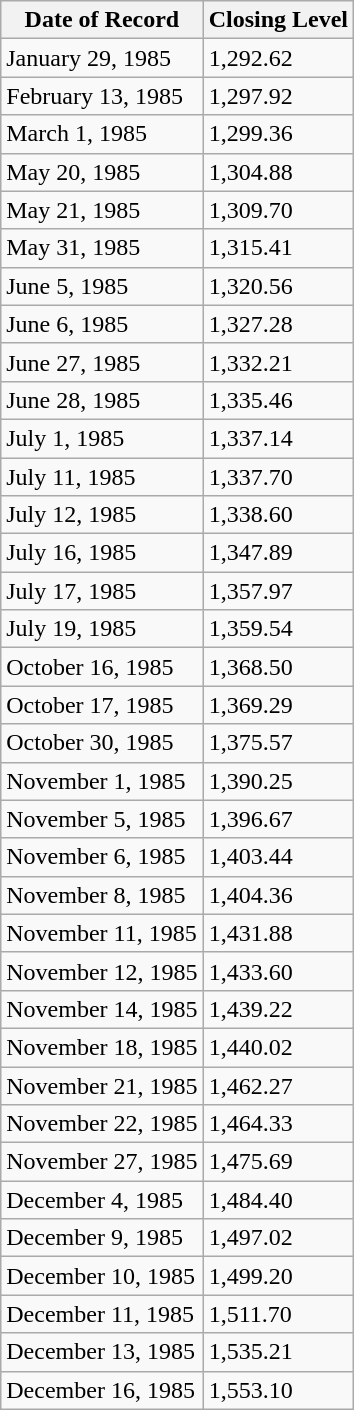<table class="wikitable">
<tr>
<th>Date of Record</th>
<th>Closing Level</th>
</tr>
<tr>
<td>January 29, 1985</td>
<td>1,292.62</td>
</tr>
<tr>
<td>February 13, 1985</td>
<td>1,297.92</td>
</tr>
<tr>
<td>March 1, 1985</td>
<td>1,299.36</td>
</tr>
<tr>
<td>May 20, 1985</td>
<td>1,304.88</td>
</tr>
<tr>
<td>May 21, 1985</td>
<td>1,309.70</td>
</tr>
<tr>
<td>May 31, 1985</td>
<td>1,315.41</td>
</tr>
<tr>
<td>June 5, 1985</td>
<td>1,320.56</td>
</tr>
<tr>
<td>June 6, 1985</td>
<td>1,327.28</td>
</tr>
<tr>
<td>June 27, 1985</td>
<td>1,332.21</td>
</tr>
<tr>
<td>June 28, 1985</td>
<td>1,335.46</td>
</tr>
<tr>
<td>July 1, 1985</td>
<td>1,337.14</td>
</tr>
<tr>
<td>July 11, 1985</td>
<td>1,337.70</td>
</tr>
<tr>
<td>July 12, 1985</td>
<td>1,338.60</td>
</tr>
<tr>
<td>July 16, 1985</td>
<td>1,347.89</td>
</tr>
<tr>
<td>July 17, 1985</td>
<td>1,357.97</td>
</tr>
<tr>
<td>July 19, 1985</td>
<td>1,359.54</td>
</tr>
<tr>
<td>October 16, 1985</td>
<td>1,368.50</td>
</tr>
<tr>
<td>October 17, 1985</td>
<td>1,369.29</td>
</tr>
<tr>
<td>October 30, 1985</td>
<td>1,375.57</td>
</tr>
<tr>
<td>November 1, 1985</td>
<td>1,390.25</td>
</tr>
<tr>
<td>November 5, 1985</td>
<td>1,396.67</td>
</tr>
<tr>
<td>November 6, 1985</td>
<td>1,403.44</td>
</tr>
<tr>
<td>November 8, 1985</td>
<td>1,404.36</td>
</tr>
<tr>
<td>November 11, 1985</td>
<td>1,431.88</td>
</tr>
<tr>
<td>November 12, 1985</td>
<td>1,433.60</td>
</tr>
<tr>
<td>November 14, 1985</td>
<td>1,439.22</td>
</tr>
<tr>
<td>November 18, 1985</td>
<td>1,440.02</td>
</tr>
<tr>
<td>November 21, 1985</td>
<td>1,462.27</td>
</tr>
<tr>
<td>November 22, 1985</td>
<td>1,464.33</td>
</tr>
<tr>
<td>November 27, 1985</td>
<td>1,475.69</td>
</tr>
<tr>
<td>December 4, 1985</td>
<td>1,484.40</td>
</tr>
<tr>
<td>December 9, 1985</td>
<td>1,497.02</td>
</tr>
<tr>
<td>December 10, 1985</td>
<td>1,499.20</td>
</tr>
<tr>
<td>December 11, 1985</td>
<td>1,511.70</td>
</tr>
<tr>
<td>December 13, 1985</td>
<td>1,535.21</td>
</tr>
<tr>
<td>December 16, 1985</td>
<td>1,553.10</td>
</tr>
</table>
